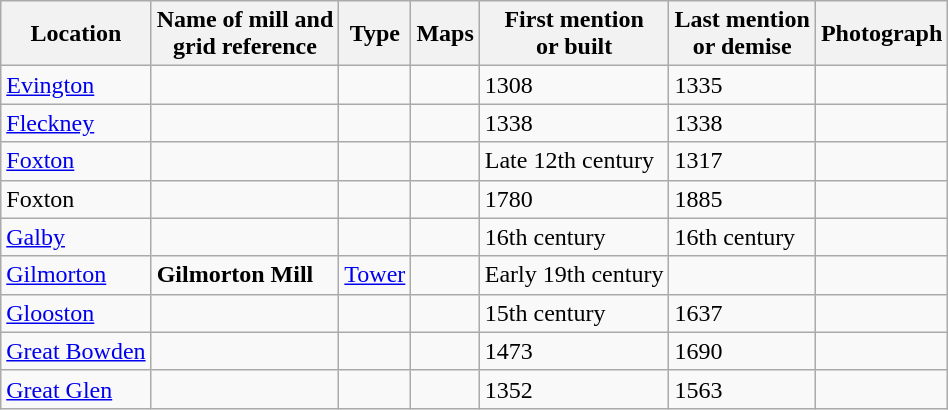<table class="wikitable">
<tr>
<th>Location</th>
<th>Name of mill and<br>grid reference</th>
<th>Type</th>
<th>Maps</th>
<th>First mention<br>or built</th>
<th>Last mention<br> or demise</th>
<th>Photograph</th>
</tr>
<tr>
<td><a href='#'>Evington</a></td>
<td></td>
<td></td>
<td></td>
<td>1308</td>
<td>1335</td>
<td></td>
</tr>
<tr>
<td><a href='#'>Fleckney</a></td>
<td></td>
<td></td>
<td></td>
<td>1338</td>
<td>1338</td>
<td></td>
</tr>
<tr>
<td><a href='#'>Foxton</a></td>
<td></td>
<td></td>
<td></td>
<td>Late 12th century</td>
<td>1317</td>
<td></td>
</tr>
<tr>
<td>Foxton</td>
<td></td>
<td></td>
<td></td>
<td>1780</td>
<td>1885</td>
<td></td>
</tr>
<tr>
<td><a href='#'>Galby</a></td>
<td></td>
<td></td>
<td></td>
<td>16th century</td>
<td>16th century</td>
<td></td>
</tr>
<tr>
<td><a href='#'>Gilmorton</a></td>
<td><strong>Gilmorton Mill</strong><br></td>
<td><a href='#'>Tower</a></td>
<td></td>
<td>Early 19th century</td>
<td></td>
<td></td>
</tr>
<tr>
<td><a href='#'>Glooston</a></td>
<td></td>
<td></td>
<td></td>
<td>15th century</td>
<td>1637</td>
<td></td>
</tr>
<tr>
<td><a href='#'>Great Bowden</a></td>
<td></td>
<td></td>
<td></td>
<td>1473</td>
<td>1690</td>
<td></td>
</tr>
<tr>
<td><a href='#'>Great Glen</a></td>
<td></td>
<td></td>
<td></td>
<td>1352</td>
<td>1563</td>
<td></td>
</tr>
</table>
